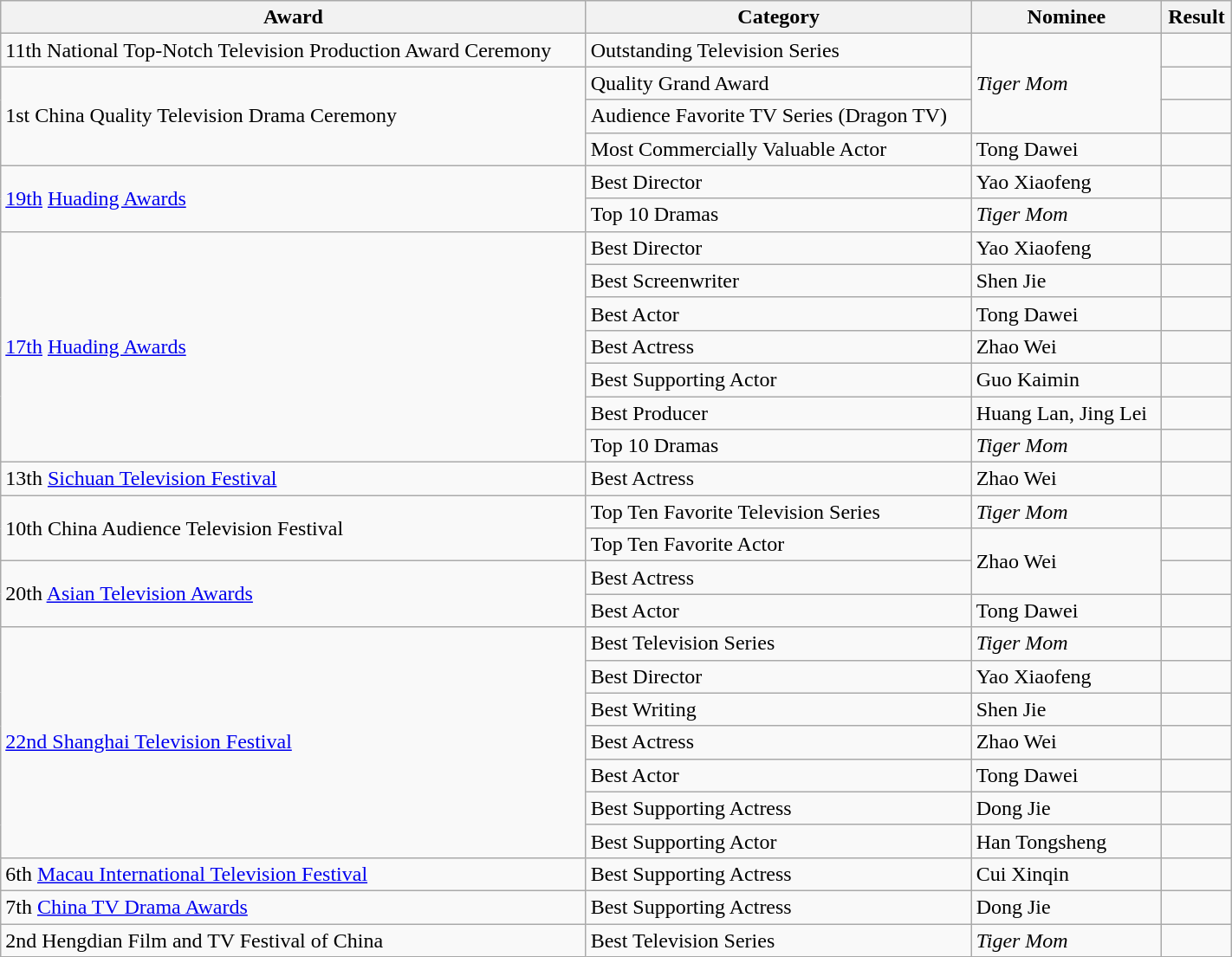<table class="wikitable mw-collapsible mw-collapsed" width="75%">
<tr>
<th>Award</th>
<th>Category</th>
<th>Nominee</th>
<th>Result</th>
</tr>
<tr>
<td>11th National Top-Notch Television Production Award Ceremony</td>
<td>Outstanding Television Series</td>
<td rowspan=3><em>Tiger Mom</em></td>
<td></td>
</tr>
<tr>
<td rowspan=3>1st China Quality Television Drama Ceremony</td>
<td>Quality Grand Award</td>
<td></td>
</tr>
<tr>
<td>Audience Favorite TV Series (Dragon TV)</td>
<td></td>
</tr>
<tr>
<td>Most Commercially Valuable Actor</td>
<td>Tong Dawei</td>
<td></td>
</tr>
<tr>
<td rowspan=2><a href='#'>19th</a> <a href='#'>Huading Awards</a></td>
<td>Best Director</td>
<td>Yao Xiaofeng</td>
<td></td>
</tr>
<tr>
<td>Top 10 Dramas</td>
<td><em>Tiger Mom</em></td>
<td></td>
</tr>
<tr>
<td rowspan=7><a href='#'>17th</a> <a href='#'>Huading Awards</a></td>
<td>Best Director</td>
<td>Yao Xiaofeng</td>
<td></td>
</tr>
<tr>
<td>Best Screenwriter</td>
<td>Shen Jie</td>
<td></td>
</tr>
<tr>
<td>Best Actor</td>
<td>Tong Dawei</td>
<td></td>
</tr>
<tr>
<td>Best Actress</td>
<td>Zhao Wei</td>
<td></td>
</tr>
<tr>
<td>Best Supporting Actor</td>
<td>Guo Kaimin</td>
<td></td>
</tr>
<tr>
<td>Best Producer</td>
<td>Huang Lan, Jing Lei</td>
<td></td>
</tr>
<tr>
<td>Top 10 Dramas</td>
<td><em>Tiger Mom</em></td>
<td></td>
</tr>
<tr>
<td rowspan=1>13th <a href='#'>Sichuan Television Festival</a></td>
<td>Best Actress</td>
<td>Zhao Wei</td>
<td></td>
</tr>
<tr>
<td rowspan=2>10th China Audience Television Festival</td>
<td>Top Ten Favorite Television Series</td>
<td><em>Tiger Mom</em></td>
<td></td>
</tr>
<tr>
<td>Top Ten Favorite Actor</td>
<td rowspan=2>Zhao Wei</td>
<td></td>
</tr>
<tr>
<td rowspan=2>20th <a href='#'>Asian Television Awards</a></td>
<td>Best Actress</td>
<td></td>
</tr>
<tr>
<td>Best Actor</td>
<td>Tong Dawei</td>
<td></td>
</tr>
<tr>
<td rowspan=7><a href='#'>22nd Shanghai Television Festival</a></td>
<td>Best Television Series</td>
<td><em>Tiger Mom</em></td>
<td></td>
</tr>
<tr>
<td>Best Director</td>
<td>Yao Xiaofeng</td>
<td></td>
</tr>
<tr>
<td>Best Writing</td>
<td>Shen Jie</td>
<td></td>
</tr>
<tr>
<td>Best Actress</td>
<td>Zhao Wei</td>
<td></td>
</tr>
<tr>
<td>Best Actor</td>
<td>Tong Dawei</td>
<td></td>
</tr>
<tr>
<td>Best Supporting Actress</td>
<td>Dong Jie</td>
<td></td>
</tr>
<tr>
<td>Best Supporting Actor</td>
<td>Han Tongsheng</td>
<td></td>
</tr>
<tr>
<td>6th <a href='#'>Macau International Television Festival</a></td>
<td>Best Supporting Actress</td>
<td>Cui Xinqin</td>
<td></td>
</tr>
<tr>
<td>7th <a href='#'>China TV Drama Awards</a></td>
<td>Best Supporting Actress</td>
<td>Dong Jie</td>
<td></td>
</tr>
<tr>
<td>2nd Hengdian Film and TV Festival of China</td>
<td>Best Television Series</td>
<td><em>Tiger Mom</em></td>
<td></td>
</tr>
</table>
